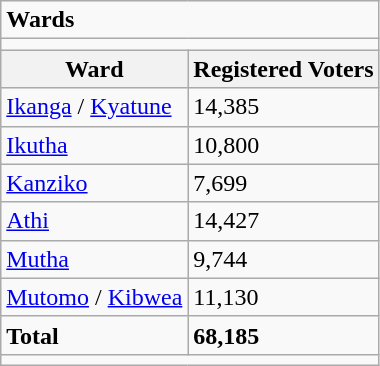<table class="wikitable">
<tr>
<td colspan="2"><strong>Wards</strong></td>
</tr>
<tr>
<td colspan="2"></td>
</tr>
<tr>
<th>Ward</th>
<th>Registered Voters</th>
</tr>
<tr>
<td><a href='#'>Ikanga</a> / <a href='#'>Kyatune</a></td>
<td>14,385</td>
</tr>
<tr>
<td><a href='#'>Ikutha</a></td>
<td>10,800</td>
</tr>
<tr>
<td><a href='#'>Kanziko</a></td>
<td>7,699</td>
</tr>
<tr>
<td><a href='#'>Athi</a></td>
<td>14,427</td>
</tr>
<tr>
<td><a href='#'>Mutha</a></td>
<td>9,744</td>
</tr>
<tr>
<td><a href='#'>Mutomo</a> / <a href='#'>Kibwea</a></td>
<td>11,130</td>
</tr>
<tr>
<td><strong>Total</strong></td>
<td><strong>68,185</strong></td>
</tr>
<tr>
<td colspan="2"> </td>
</tr>
</table>
